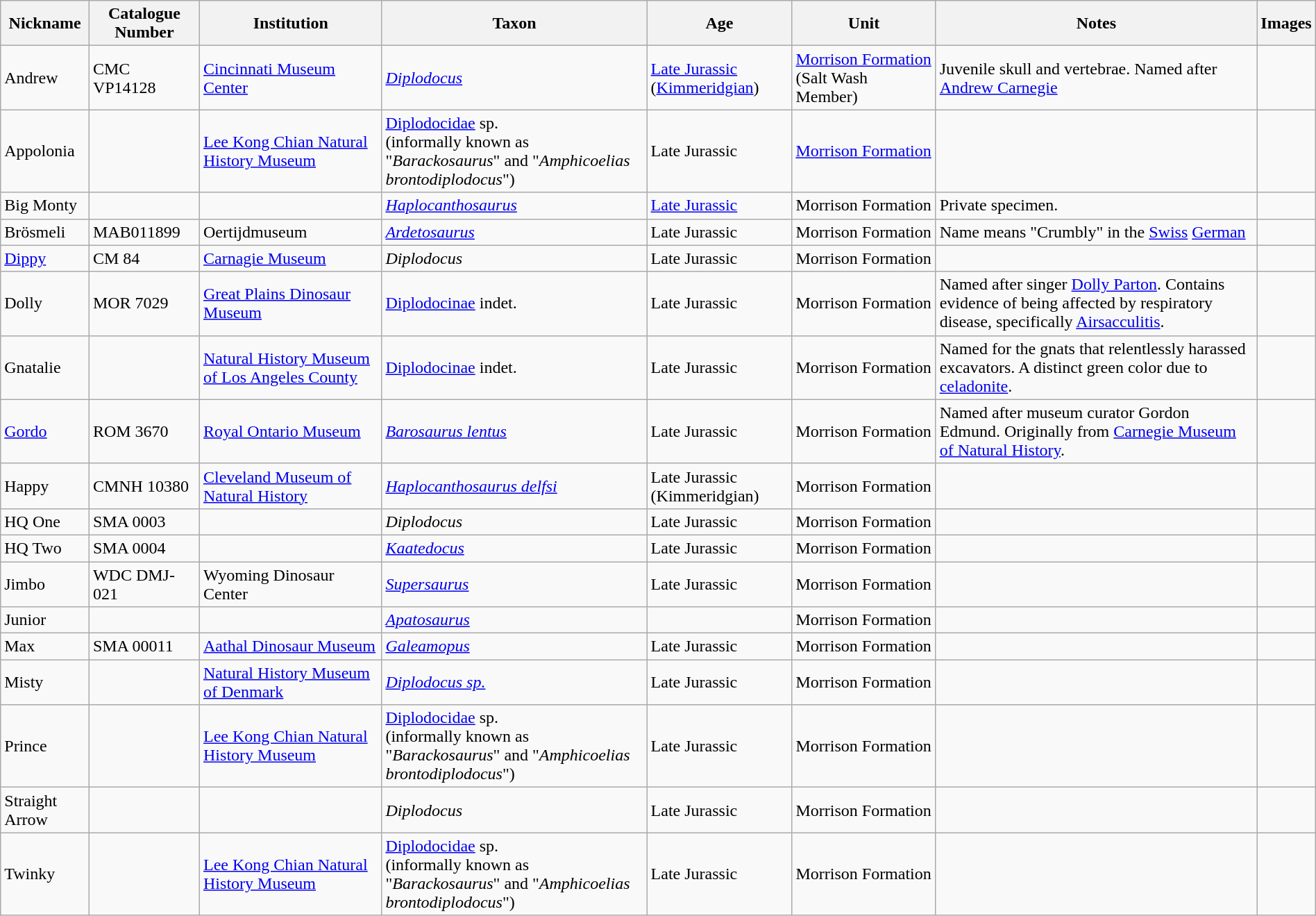<table class="wikitable sortable" align="center" width="100%">
<tr>
<th>Nickname</th>
<th>Catalogue Number</th>
<th>Institution</th>
<th>Taxon</th>
<th>Age</th>
<th>Unit</th>
<th>Notes</th>
<th>Images</th>
</tr>
<tr>
<td>Andrew</td>
<td>CMC VP14128</td>
<td><a href='#'>Cincinnati Museum Center</a></td>
<td><em><a href='#'>Diplodocus</a></em></td>
<td><a href='#'>Late Jurassic</a> (<a href='#'>Kimmeridgian</a>)</td>
<td><a href='#'>Morrison Formation</a> (Salt Wash Member)</td>
<td>Juvenile skull and vertebrae. Named after <a href='#'>Andrew Carnegie</a></td>
<td></td>
</tr>
<tr>
<td>Appolonia</td>
<td></td>
<td><a href='#'>Lee Kong Chian Natural History Museum</a></td>
<td><a href='#'>Diplodocidae</a> sp.<br>(informally known as "<em>Barackosaurus</em>" and "<em>Amphicoelias brontodiplodocus</em>")</td>
<td>Late Jurassic</td>
<td><a href='#'>Morrison Formation</a></td>
<td></td>
<td></td>
</tr>
<tr>
<td>Big Monty</td>
<td></td>
<td></td>
<td><em><a href='#'>Haplocanthosaurus</a></em></td>
<td><a href='#'>Late Jurassic</a></td>
<td>Morrison Formation</td>
<td>Private specimen.</td>
<td></td>
</tr>
<tr>
<td>Brösmeli</td>
<td>MAB011899</td>
<td>Oertijdmuseum</td>
<td><em><a href='#'>Ardetosaurus</a></em></td>
<td>Late Jurassic</td>
<td>Morrison Formation</td>
<td>Name means "Crumbly" in the <a href='#'>Swiss</a> <a href='#'>German</a></td>
<td></td>
</tr>
<tr>
<td><a href='#'>Dippy</a></td>
<td>CM 84</td>
<td><a href='#'>Carnagie Museum</a></td>
<td><em>Diplodocus</em></td>
<td>Late Jurassic</td>
<td>Morrison Formation</td>
<td></td>
<td></td>
</tr>
<tr>
<td>Dolly</td>
<td>MOR 7029</td>
<td><a href='#'>Great Plains Dinosaur Museum</a></td>
<td><a href='#'>Diplodocinae</a> indet.</td>
<td>Late Jurassic</td>
<td>Morrison Formation</td>
<td>Named after singer <a href='#'>Dolly Parton</a>. Contains evidence of being affected by respiratory disease, specifically <a href='#'>Airsacculitis</a>.</td>
<td></td>
</tr>
<tr>
<td>Gnatalie</td>
<td></td>
<td><a href='#'>Natural History Museum of Los Angeles County</a></td>
<td><a href='#'>Diplodocinae</a> indet.</td>
<td>Late Jurassic</td>
<td>Morrison Formation</td>
<td>Named for the gnats that relentlessly harassed excavators. A distinct green color due to <a href='#'>celadonite</a>.</td>
<td></td>
</tr>
<tr>
<td><a href='#'>Gordo</a></td>
<td>ROM 3670</td>
<td><a href='#'>Royal Ontario Museum</a></td>
<td><a href='#'><em>Barosaurus lentus</em></a></td>
<td>Late Jurassic</td>
<td>Morrison Formation</td>
<td>Named after museum curator Gordon Edmund. Originally from <a href='#'>Carnegie Museum of Natural History</a>.</td>
<td></td>
</tr>
<tr>
<td>Happy</td>
<td>CMNH 10380</td>
<td><a href='#'>Cleveland Museum of Natural History</a></td>
<td><a href='#'><em>Haplocanthosaurus delfsi</em></a></td>
<td>Late Jurassic (Kimmeridgian)</td>
<td>Morrison Formation</td>
<td></td>
<td></td>
</tr>
<tr>
<td>HQ One</td>
<td>SMA 0003</td>
<td></td>
<td><em>Diplodocus</em></td>
<td>Late Jurassic</td>
<td>Morrison Formation</td>
<td></td>
<td></td>
</tr>
<tr>
<td>HQ Two</td>
<td>SMA 0004</td>
<td></td>
<td><em><a href='#'>Kaatedocus</a></em></td>
<td>Late Jurassic</td>
<td>Morrison Formation</td>
<td></td>
<td></td>
</tr>
<tr>
<td>Jimbo</td>
<td>WDC DMJ-021</td>
<td>Wyoming Dinosaur Center</td>
<td><em><a href='#'>Supersaurus</a></em></td>
<td>Late Jurassic</td>
<td>Morrison Formation</td>
<td></td>
<td></td>
</tr>
<tr>
<td>Junior</td>
<td></td>
<td></td>
<td><em><a href='#'>Apatosaurus</a></em></td>
<td></td>
<td>Morrison Formation</td>
<td></td>
<td></td>
</tr>
<tr>
<td>Max</td>
<td>SMA 00011</td>
<td><a href='#'>Aathal Dinosaur Museum</a></td>
<td><em><a href='#'>Galeamopus</a></em></td>
<td>Late Jurassic</td>
<td>Morrison Formation</td>
<td></td>
<td></td>
</tr>
<tr>
<td>Misty</td>
<td></td>
<td><a href='#'>Natural History Museum of Denmark</a></td>
<td><a href='#'><em>Diplodocus sp.</em></a></td>
<td>Late Jurassic</td>
<td>Morrison Formation</td>
<td></td>
<td></td>
</tr>
<tr>
<td>Prince</td>
<td></td>
<td><a href='#'>Lee Kong Chian Natural History Museum</a></td>
<td><a href='#'>Diplodocidae</a> sp.<br>(informally known as "<em>Barackosaurus</em>" and "<em>Amphicoelias brontodiplodocus</em>")</td>
<td>Late Jurassic</td>
<td>Morrison Formation</td>
<td></td>
<td></td>
</tr>
<tr>
<td>Straight Arrow</td>
<td></td>
<td></td>
<td><em>Diplodocus</em></td>
<td>Late Jurassic</td>
<td>Morrison Formation</td>
<td></td>
<td></td>
</tr>
<tr>
<td>Twinky</td>
<td></td>
<td><a href='#'>Lee Kong Chian Natural History Museum</a></td>
<td><a href='#'>Diplodocidae</a> sp.<br>(informally known as "<em>Barackosaurus</em>" and "<em>Amphicoelias brontodiplodocus</em>")</td>
<td>Late Jurassic</td>
<td>Morrison Formation</td>
<td></td>
<td></td>
</tr>
</table>
